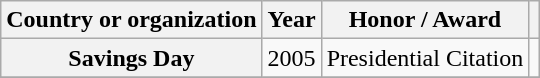<table class="wikitable plainrowheaders sortable">
<tr>
<th scope="col">Country or organization</th>
<th scope="col">Year</th>
<th scope="col">Honor / Award</th>
<th scope="col" class="unsortable"></th>
</tr>
<tr>
<th scope="row">Savings Day</th>
<td style="text-align:center">2005</td>
<td>Presidential Citation</td>
<td></td>
</tr>
<tr>
</tr>
</table>
